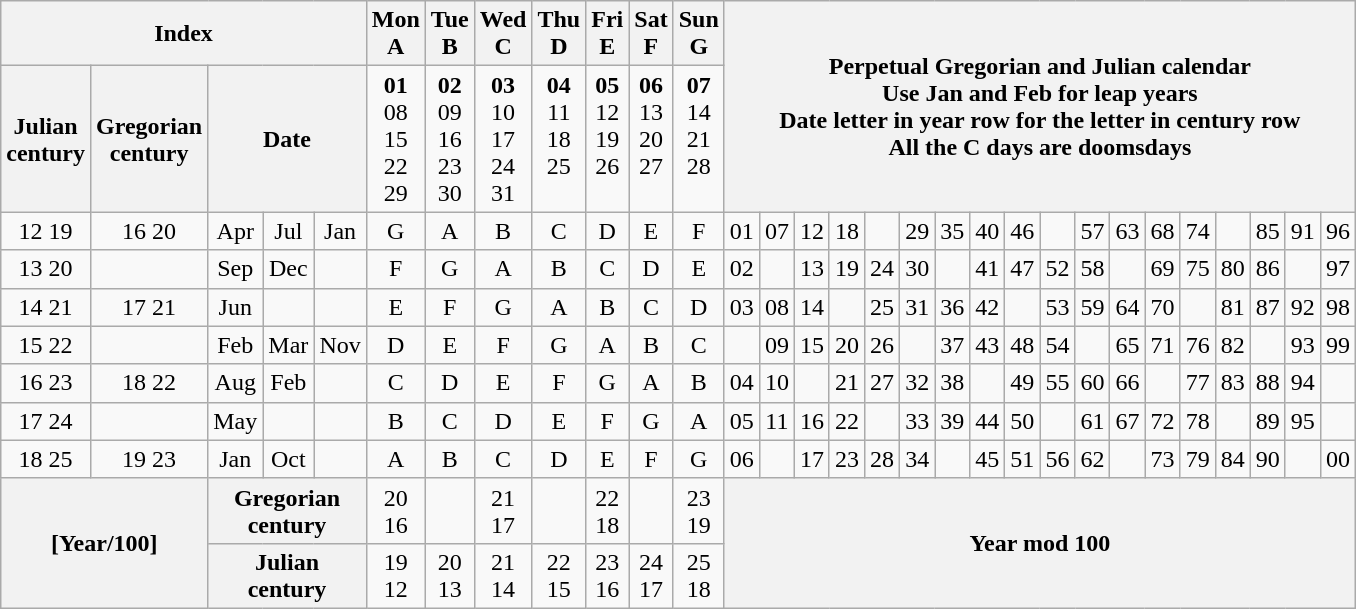<table class="wikitable" style="text-align:center">
<tr>
<th colspan=5>Index</th>
<th>Mon<br>A</th>
<th>Tue<br>B</th>
<th>Wed<br>C</th>
<th>Thu<br>D</th>
<th>Fri<br>E</th>
<th>Sat<br>F</th>
<th>Sun<br>G</th>
<th colspan=18, rowspan=2>Perpetual Gregorian and Julian calendar<br>Use <span>Jan</span> and <span>Feb</span> for <span>leap years</span><br>Date letter in year row for the letter in century row<br>All the C days are doomsdays</th>
</tr>
<tr>
<th>Julian<br>century</th>
<th>Gregorian<br>century</th>
<th colspan=3>Date</th>
<td><strong>01</strong><br>08<br>15<br>22<br>29</td>
<td><strong>02</strong><br>09<br>16<br>23<br>30</td>
<td><strong>03</strong><br>10<br>17<br>24<br>31</td>
<td><strong>04</strong><br>11<br>18<br>25<br><br></td>
<td><strong>05</strong><br>12<br>19<br>26<br><br></td>
<td><strong>06</strong><br>13<br>20<br>27<br><br></td>
<td><strong>07</strong><br>14<br>21<br>28<br><br></td>
</tr>
<tr>
<td><span>12 19</span></td>
<td><span>16 20</span></td>
<td>Apr</td>
<td>Jul</td>
<td><span>Jan</span></td>
<td><span>G</span></td>
<td>A</td>
<td>B</td>
<td>C</td>
<td>D</td>
<td>E</td>
<td>F</td>
<td>01</td>
<td>07</td>
<td><span>12</span></td>
<td>18</td>
<td></td>
<td>29</td>
<td>35</td>
<td><span>40</span></td>
<td>46</td>
<td></td>
<td>57</td>
<td>63</td>
<td><span>68</span></td>
<td>74</td>
<td></td>
<td>85</td>
<td>91</td>
<td><span>96</span></td>
</tr>
<tr>
<td><span>13 20</span></td>
<td></td>
<td>Sep</td>
<td>Dec</td>
<td></td>
<td><span>F</span></td>
<td>G</td>
<td>A</td>
<td>B</td>
<td>C</td>
<td>D</td>
<td>E</td>
<td>02</td>
<td></td>
<td>13</td>
<td>19</td>
<td><span>24</span></td>
<td>30</td>
<td></td>
<td>41</td>
<td>47</td>
<td><span>52</span></td>
<td>58</td>
<td></td>
<td>69</td>
<td>75</td>
<td><span>80</span></td>
<td>86</td>
<td></td>
<td>97</td>
</tr>
<tr>
<td><span>14 21</span></td>
<td>17 21</td>
<td>Jun</td>
<td></td>
<td></td>
<td><span>E</span></td>
<td>F</td>
<td>G</td>
<td>A</td>
<td>B</td>
<td>C</td>
<td>D</td>
<td>03</td>
<td><span>08</span></td>
<td>14</td>
<td></td>
<td>25</td>
<td>31</td>
<td><span>36</span></td>
<td>42</td>
<td></td>
<td>53</td>
<td>59</td>
<td><span>64</span></td>
<td>70</td>
<td></td>
<td>81</td>
<td>87</td>
<td><span>92</span></td>
<td>98</td>
</tr>
<tr>
<td><span>15 22</span></td>
<td></td>
<td>Feb</td>
<td>Mar</td>
<td>Nov</td>
<td><span>D</span></td>
<td>E</td>
<td>F</td>
<td>G</td>
<td>A</td>
<td>B</td>
<td>C</td>
<td></td>
<td>09</td>
<td>15</td>
<td><span>20</span></td>
<td>26</td>
<td></td>
<td>37</td>
<td>43</td>
<td><span>48</span></td>
<td>54</td>
<td></td>
<td>65</td>
<td>71</td>
<td><span>76</span></td>
<td>82</td>
<td></td>
<td>93</td>
<td>99</td>
</tr>
<tr>
<td><span>16 23</span></td>
<td>18 22</td>
<td>Aug</td>
<td><span>Feb</span></td>
<td></td>
<td><span>C</span></td>
<td>D</td>
<td>E</td>
<td>F</td>
<td>G</td>
<td>A</td>
<td>B</td>
<td><span>04</span></td>
<td>10</td>
<td></td>
<td>21</td>
<td>27</td>
<td><span>32</span></td>
<td>38</td>
<td></td>
<td>49</td>
<td>55</td>
<td><span>60</span></td>
<td>66</td>
<td></td>
<td>77</td>
<td>83</td>
<td><span>88</span></td>
<td>94</td>
<td></td>
</tr>
<tr>
<td><span>17 24</span></td>
<td></td>
<td>May</td>
<td></td>
<td></td>
<td><span>B</span></td>
<td>C</td>
<td>D</td>
<td>E</td>
<td>F</td>
<td>G</td>
<td>A</td>
<td>05</td>
<td>11</td>
<td><span>16</span></td>
<td>22</td>
<td></td>
<td>33</td>
<td>39</td>
<td><span>44</span></td>
<td>50</td>
<td></td>
<td>61</td>
<td>67</td>
<td><span>72</span></td>
<td>78</td>
<td></td>
<td>89</td>
<td>95</td>
<td></td>
</tr>
<tr>
<td><span>18 25</span></td>
<td>19 23</td>
<td>Jan</td>
<td>Oct</td>
<td></td>
<td><span>A</span></td>
<td><span>B</span></td>
<td><span>C</span></td>
<td><span>D</span></td>
<td><span>E</span></td>
<td><span>F</span></td>
<td><span>G</span></td>
<td>06</td>
<td></td>
<td>17</td>
<td>23</td>
<td><span>28</span></td>
<td>34</td>
<td></td>
<td>45</td>
<td>51</td>
<td><span>56</span></td>
<td>62</td>
<td></td>
<td>73</td>
<td>79</td>
<td><span>84</span></td>
<td>90</td>
<td></td>
<td><span>0</span>0</td>
</tr>
<tr>
<th colspan=2, rowspan=2>[Year/100]</th>
<th colspan=3>Gregorian<br>century</th>
<td><span>20<br>16</span></td>
<td></td>
<td>21<br>17</td>
<td></td>
<td>22<br>18</td>
<td></td>
<td>23<br>19</td>
<th colspan=18, rowspan=2>Year mod 100</th>
</tr>
<tr>
<th colspan=3>Julian<br>century</th>
<td><span>19<br>12</span></td>
<td><span>20<br>13</span></td>
<td><span>21<br>14</span></td>
<td><span>22<br>15</span></td>
<td><span>23<br>16</span></td>
<td><span>24<br>17</span></td>
<td><span>25<br>18</span></td>
</tr>
</table>
